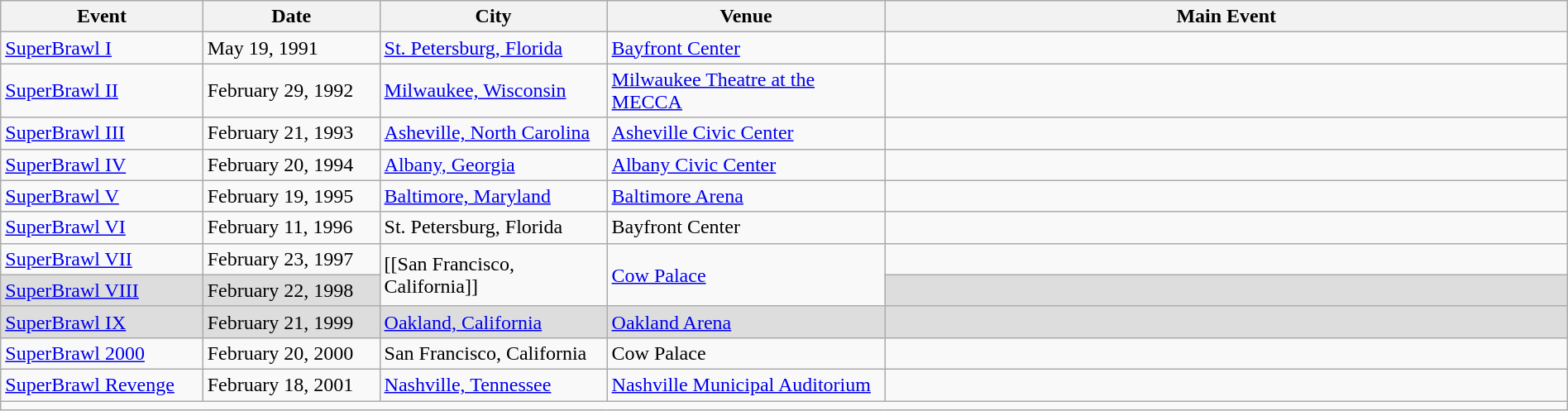<table class="wikitable"  style="margin:auto; width:100%;">
<tr>
<th style="width:8%;">Event</th>
<th style="width:7%;">Date</th>
<th style="width:9%;">City</th>
<th style="width:11%;">Venue</th>
<th style="width:27%;">Main Event</th>
</tr>
<tr>
<td><a href='#'>SuperBrawl I</a></td>
<td>May 19, 1991</td>
<td><a href='#'>St. Petersburg, Florida</a></td>
<td><a href='#'>Bayfront Center</a></td>
<td></td>
</tr>
<tr>
<td><a href='#'>SuperBrawl II</a></td>
<td>February 29, 1992</td>
<td><a href='#'>Milwaukee, Wisconsin</a></td>
<td><a href='#'>Milwaukee Theatre at the MECCA</a></td>
<td></td>
</tr>
<tr>
<td><a href='#'>SuperBrawl III</a></td>
<td>February 21, 1993</td>
<td><a href='#'>Asheville, North Carolina</a></td>
<td><a href='#'>Asheville Civic Center</a></td>
<td></td>
</tr>
<tr>
<td><a href='#'>SuperBrawl IV</a></td>
<td>February 20, 1994</td>
<td><a href='#'>Albany, Georgia</a></td>
<td><a href='#'>Albany Civic Center</a></td>
<td></td>
</tr>
<tr>
<td><a href='#'>SuperBrawl V</a></td>
<td>February 19, 1995</td>
<td><a href='#'>Baltimore, Maryland</a></td>
<td><a href='#'>Baltimore Arena</a></td>
<td></td>
</tr>
<tr>
<td><a href='#'>SuperBrawl VI</a></td>
<td>February 11, 1996</td>
<td>St. Petersburg, Florida</td>
<td>Bayfront Center</td>
<td></td>
</tr>
<tr>
<td><a href='#'>SuperBrawl VII</a></td>
<td>February 23, 1997</td>
<td rowspan="2">[[San Francisco, California]]</td>
<td rowspan="2"><a href='#'>Cow Palace</a></td>
<td></td>
</tr>
<tr style="background:#ddd;">
<td><a href='#'>SuperBrawl VIII</a></td>
<td>February 22, 1998</td>
<td></td>
</tr>
<tr style="background:#ddd;">
<td><a href='#'>SuperBrawl IX</a></td>
<td>February 21, 1999</td>
<td><a href='#'>Oakland, California</a></td>
<td><a href='#'>Oakland Arena</a></td>
<td></td>
</tr>
<tr>
<td><a href='#'>SuperBrawl 2000</a></td>
<td>February 20, 2000</td>
<td>San Francisco, California</td>
<td>Cow Palace</td>
<td></td>
</tr>
<tr>
<td><a href='#'>SuperBrawl Revenge</a></td>
<td>February 18, 2001</td>
<td><a href='#'>Nashville, Tennessee</a></td>
<td><a href='#'>Nashville Municipal Auditorium</a></td>
<td></td>
</tr>
<tr>
<td colspan="10"></td>
</tr>
</table>
